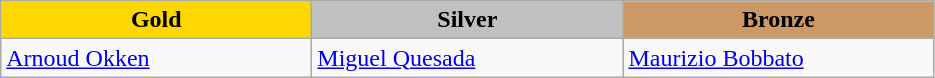<table class="wikitable" style="text-align:left">
<tr align="center">
<td width=200 bgcolor=gold><strong>Gold</strong></td>
<td width=200 bgcolor=silver><strong>Silver</strong></td>
<td width=200 bgcolor=CC9966><strong>Bronze</strong></td>
</tr>
<tr>
<td><a href='#'>Arnoud Okken</a><br><em></em></td>
<td><a href='#'>Miguel Quesada</a><br><em></em></td>
<td><a href='#'>Maurizio Bobbato</a><br><em></em></td>
</tr>
</table>
